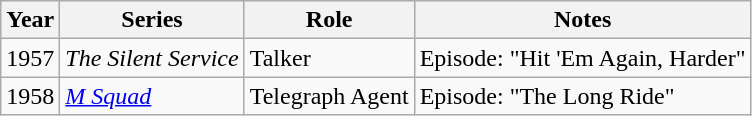<table class="wikitable">
<tr>
<th>Year</th>
<th>Series</th>
<th>Role</th>
<th>Notes</th>
</tr>
<tr>
<td>1957</td>
<td><em>The Silent Service</em></td>
<td>Talker</td>
<td>Episode: "Hit 'Em Again, Harder"</td>
</tr>
<tr>
<td>1958</td>
<td><em><a href='#'>M Squad</a></em></td>
<td>Telegraph Agent</td>
<td>Episode: "The Long Ride"</td>
</tr>
</table>
